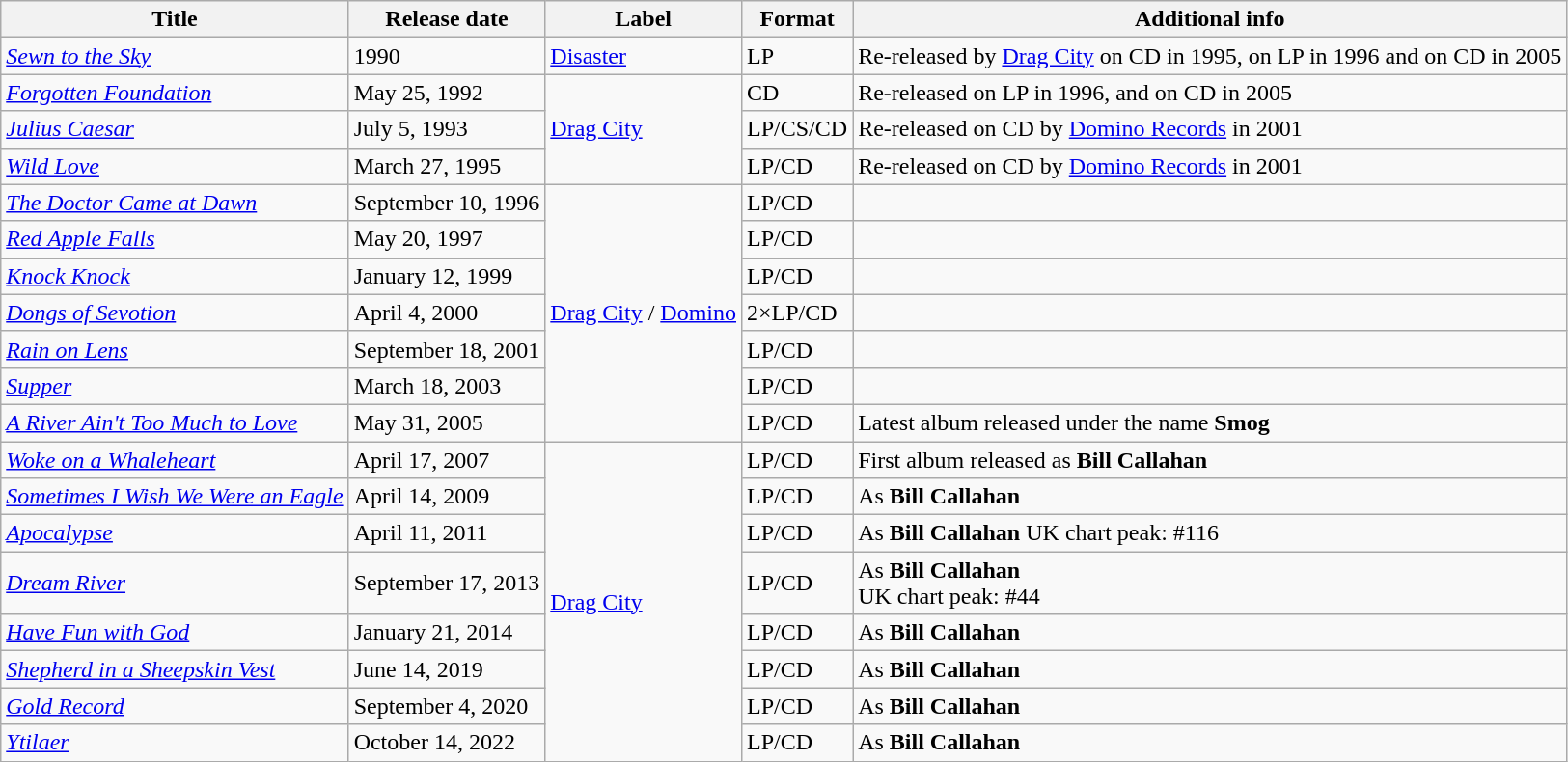<table class="wikitable">
<tr>
<th>Title</th>
<th>Release date</th>
<th>Label</th>
<th>Format</th>
<th>Additional info</th>
</tr>
<tr>
<td><em><a href='#'>Sewn to the Sky</a></em></td>
<td>1990</td>
<td><a href='#'>Disaster</a></td>
<td>LP</td>
<td>Re-released by <a href='#'>Drag City</a> on CD in 1995, on LP in 1996 and on CD in 2005</td>
</tr>
<tr>
<td><em><a href='#'>Forgotten Foundation</a></em></td>
<td>May 25, 1992</td>
<td rowspan="3"><a href='#'>Drag City</a></td>
<td>CD</td>
<td>Re-released on LP in 1996, and on CD in 2005</td>
</tr>
<tr>
<td><em><a href='#'>Julius Caesar</a></em></td>
<td>July 5, 1993</td>
<td>LP/CS/CD</td>
<td>Re-released on CD by <a href='#'>Domino Records</a> in 2001</td>
</tr>
<tr>
<td><em><a href='#'>Wild Love</a></em></td>
<td>March 27, 1995</td>
<td>LP/CD</td>
<td>Re-released on CD by <a href='#'>Domino Records</a> in 2001</td>
</tr>
<tr>
<td><em><a href='#'>The Doctor Came at Dawn</a></em></td>
<td>September 10, 1996</td>
<td rowspan="7"><a href='#'>Drag City</a> / <a href='#'>Domino</a></td>
<td>LP/CD</td>
<td></td>
</tr>
<tr>
<td><em><a href='#'>Red Apple Falls</a></em></td>
<td>May 20, 1997</td>
<td>LP/CD</td>
<td></td>
</tr>
<tr>
<td><em><a href='#'>Knock Knock</a></em></td>
<td>January 12, 1999</td>
<td>LP/CD</td>
<td></td>
</tr>
<tr>
<td><em><a href='#'>Dongs of Sevotion</a></em></td>
<td>April 4, 2000</td>
<td>2×LP/CD</td>
<td></td>
</tr>
<tr>
<td><em><a href='#'>Rain on Lens</a></em></td>
<td>September 18, 2001</td>
<td>LP/CD</td>
<td></td>
</tr>
<tr>
<td><em><a href='#'>Supper</a></em></td>
<td>March 18, 2003</td>
<td>LP/CD</td>
<td></td>
</tr>
<tr>
<td><em><a href='#'>A River Ain't Too Much to Love</a></em></td>
<td>May 31, 2005</td>
<td>LP/CD</td>
<td>Latest album released under the name <strong>Smog</strong></td>
</tr>
<tr>
<td><em><a href='#'>Woke on a Whaleheart</a></em></td>
<td>April 17, 2007</td>
<td rowspan="8"><a href='#'>Drag City</a></td>
<td>LP/CD</td>
<td>First album released as <strong>Bill Callahan</strong></td>
</tr>
<tr>
<td><em><a href='#'>Sometimes I Wish We Were an Eagle</a></em></td>
<td>April 14, 2009</td>
<td>LP/CD</td>
<td>As <strong>Bill Callahan</strong></td>
</tr>
<tr>
<td><em><a href='#'>Apocalypse</a></em></td>
<td>April 11, 2011</td>
<td>LP/CD</td>
<td>As <strong>Bill Callahan</strong> UK chart peak: #116</td>
</tr>
<tr>
<td><em><a href='#'>Dream River</a></em></td>
<td>September 17, 2013</td>
<td>LP/CD</td>
<td>As <strong>Bill Callahan</strong><br>UK chart peak: #44</td>
</tr>
<tr>
<td><em><a href='#'>Have Fun with God</a></em></td>
<td>January 21, 2014</td>
<td>LP/CD</td>
<td>As <strong>Bill Callahan</strong></td>
</tr>
<tr>
<td><em><a href='#'>Shepherd in a Sheepskin Vest</a></em></td>
<td>June 14, 2019</td>
<td>LP/CD</td>
<td>As <strong>Bill Callahan</strong></td>
</tr>
<tr>
<td><em><a href='#'>Gold Record</a></em></td>
<td>September 4, 2020</td>
<td>LP/CD</td>
<td>As <strong>Bill Callahan</strong></td>
</tr>
<tr>
<td><em><a href='#'>Ytilaer</a></em></td>
<td>October 14, 2022</td>
<td>LP/CD</td>
<td>As <strong>Bill Callahan</strong></td>
</tr>
</table>
